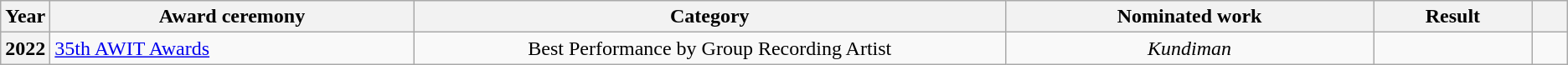<table class="wikitable sortable" style="text-align:left;">
<tr>
<th scope="col" style="width:1em;">Year</th>
<th scope="col" style="width:25em;">Award ceremony</th>
<th scope="col" style="width:42em;">Category</th>
<th scope="col" style="width:25em;">Nominated work</th>
<th scope="col" style="width:10em;">Result</th>
<th scope="col" style="width:2em;"></th>
</tr>
<tr>
<th>2022</th>
<td scope="row" rowspan="5"><a href='#'>35th AWIT Awards</a></td>
<td align="center">Best Performance by Group Recording Artist</td>
<td align=center><em>Kundiman</em></td>
<td></td>
<td rowspan="5" style="text-align:center"></td>
</tr>
</table>
